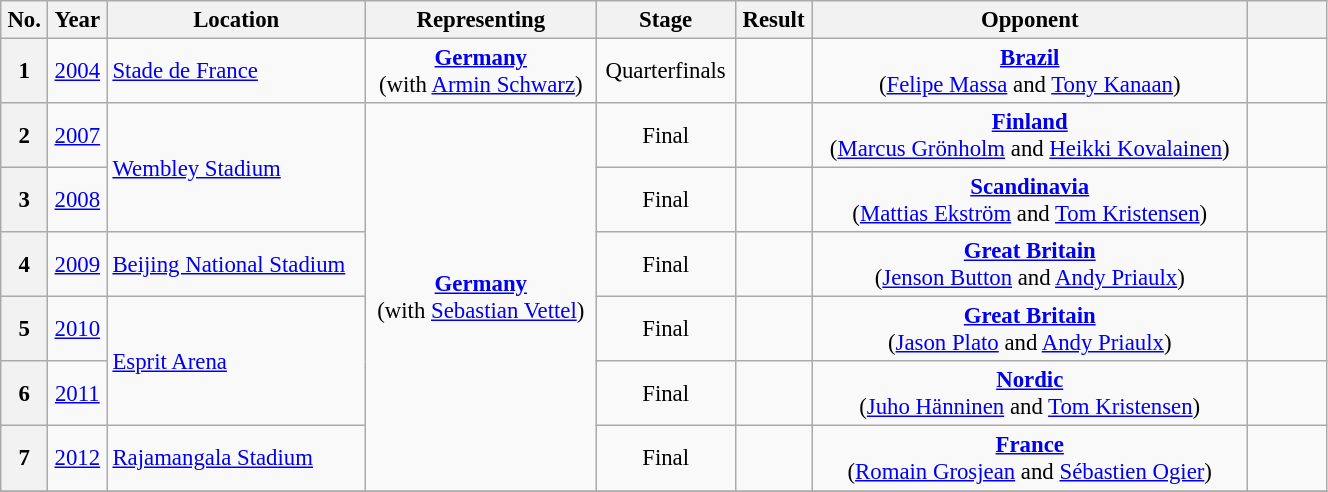<table class="wikitable sortable" style="font-size:95%; width:70%;">
<tr>
<th>No.</th>
<th>Year</th>
<th>Location</th>
<th>Representing</th>
<th>Stage</th>
<th>Result</th>
<th>Opponent</th>
<th class="unsortable" style="width:3em;"></th>
</tr>
<tr>
<th>1</th>
<td style="text-align:center;"><a href='#'>2004</a></td>
<td><a href='#'>Stade de France</a></td>
<td style="text-align:center;"><strong><a href='#'>Germany</a></strong><br>(with <a href='#'>Armin Schwarz</a>)</td>
<td style="text-align:center;">Quarterfinals</td>
<td></td>
<td style="text-align:center;"><strong><a href='#'>Brazil</a></strong><br>(<a href='#'>Felipe Massa</a> and <a href='#'>Tony Kanaan</a>)</td>
<td style="text-align:center;"></td>
</tr>
<tr>
<th>2</th>
<td style="text-align:center;"><a href='#'>2007</a></td>
<td rowspan="2"><a href='#'>Wembley Stadium</a></td>
<td rowspan="6" style="text-align:center;"><strong><a href='#'>Germany</a></strong><br>(with <a href='#'>Sebastian Vettel</a>)</td>
<td style="text-align:center;">Final</td>
<td></td>
<td style="text-align:center;"><strong><a href='#'>Finland</a></strong><br>(<a href='#'>Marcus Grönholm</a> and <a href='#'>Heikki Kovalainen</a>)</td>
<td style="text-align:center;"></td>
</tr>
<tr>
<th>3</th>
<td style="text-align:center;"><a href='#'>2008</a></td>
<td style="text-align:center;">Final</td>
<td></td>
<td style="text-align:center;"><strong><a href='#'>Scandinavia</a></strong><br>(<a href='#'>Mattias Ekström</a> and <a href='#'>Tom Kristensen</a>)</td>
<td style="text-align:center;"></td>
</tr>
<tr>
<th>4</th>
<td style="text-align:center;"><a href='#'>2009</a></td>
<td><a href='#'>Beijing National Stadium</a></td>
<td style="text-align:center;">Final</td>
<td></td>
<td style="text-align:center;"><strong><a href='#'>Great Britain</a></strong><br>(<a href='#'>Jenson Button</a> and <a href='#'>Andy Priaulx</a>)</td>
<td style="text-align:center;"></td>
</tr>
<tr>
<th>5</th>
<td style="text-align:center;"><a href='#'>2010</a></td>
<td rowspan="2"><a href='#'>Esprit Arena</a></td>
<td style="text-align:center;">Final</td>
<td></td>
<td style="text-align:center;"><strong><a href='#'>Great Britain</a></strong><br>(<a href='#'>Jason Plato</a> and <a href='#'>Andy Priaulx</a>)</td>
<td style="text-align:center;"></td>
</tr>
<tr>
<th>6</th>
<td style="text-align:center;"><a href='#'>2011</a></td>
<td style="text-align:center;">Final</td>
<td></td>
<td style="text-align:center;"><strong><a href='#'>Nordic</a></strong><br>(<a href='#'>Juho Hänninen</a> and <a href='#'>Tom Kristensen</a>)</td>
<td style="text-align:center;"></td>
</tr>
<tr>
<th>7</th>
<td style="text-align:center;"><a href='#'>2012</a></td>
<td><a href='#'>Rajamangala Stadium</a></td>
<td style="text-align:center;">Final</td>
<td></td>
<td style="text-align:center;"><strong><a href='#'>France</a></strong><br>(<a href='#'>Romain Grosjean</a> and <a href='#'>Sébastien Ogier</a>)</td>
<td style="text-align:center;"></td>
</tr>
<tr>
</tr>
</table>
